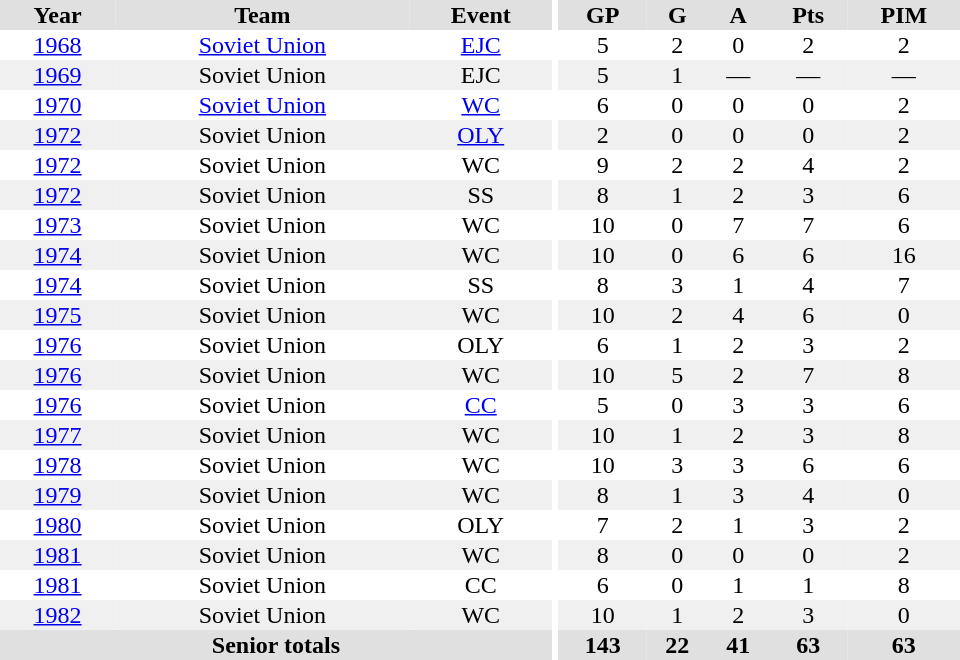<table border="0" cellpadding="1" cellspacing="0" ID="Table3" style="text-align:center; width:40em">
<tr bgcolor="#e0e0e0">
<th>Year</th>
<th>Team</th>
<th>Event</th>
<th rowspan="102" bgcolor="#ffffff"></th>
<th>GP</th>
<th>G</th>
<th>A</th>
<th>Pts</th>
<th>PIM</th>
</tr>
<tr>
<td><a href='#'>1968</a></td>
<td><a href='#'>Soviet Union</a></td>
<td><a href='#'>EJC</a></td>
<td>5</td>
<td>2</td>
<td>0</td>
<td>2</td>
<td>2</td>
</tr>
<tr bgcolor="#f0f0f0">
<td><a href='#'>1969</a></td>
<td>Soviet Union</td>
<td>EJC</td>
<td>5</td>
<td>1</td>
<td>—</td>
<td>—</td>
<td>—</td>
</tr>
<tr>
<td><a href='#'>1970</a></td>
<td><a href='#'>Soviet Union</a></td>
<td><a href='#'>WC</a></td>
<td>6</td>
<td>0</td>
<td>0</td>
<td>0</td>
<td>2</td>
</tr>
<tr bgcolor="#f0f0f0">
<td><a href='#'>1972</a></td>
<td>Soviet Union</td>
<td><a href='#'>OLY</a></td>
<td>2</td>
<td>0</td>
<td>0</td>
<td>0</td>
<td>2</td>
</tr>
<tr>
<td><a href='#'>1972</a></td>
<td>Soviet Union</td>
<td>WC</td>
<td>9</td>
<td>2</td>
<td>2</td>
<td>4</td>
<td>2</td>
</tr>
<tr bgcolor="#f0f0f0">
<td><a href='#'>1972</a></td>
<td>Soviet Union</td>
<td>SS</td>
<td>8</td>
<td>1</td>
<td>2</td>
<td>3</td>
<td>6</td>
</tr>
<tr>
<td><a href='#'>1973</a></td>
<td>Soviet Union</td>
<td>WC</td>
<td>10</td>
<td>0</td>
<td>7</td>
<td>7</td>
<td>6</td>
</tr>
<tr bgcolor="#f0f0f0">
<td><a href='#'>1974</a></td>
<td>Soviet Union</td>
<td>WC</td>
<td>10</td>
<td>0</td>
<td>6</td>
<td>6</td>
<td>16</td>
</tr>
<tr>
<td><a href='#'>1974</a></td>
<td>Soviet Union</td>
<td>SS</td>
<td>8</td>
<td>3</td>
<td>1</td>
<td>4</td>
<td>7</td>
</tr>
<tr bgcolor="#f0f0f0">
<td><a href='#'>1975</a></td>
<td>Soviet Union</td>
<td>WC</td>
<td>10</td>
<td>2</td>
<td>4</td>
<td>6</td>
<td>0</td>
</tr>
<tr>
<td><a href='#'>1976</a></td>
<td>Soviet Union</td>
<td>OLY</td>
<td>6</td>
<td>1</td>
<td>2</td>
<td>3</td>
<td>2</td>
</tr>
<tr bgcolor="#f0f0f0">
<td><a href='#'>1976</a></td>
<td>Soviet Union</td>
<td>WC</td>
<td>10</td>
<td>5</td>
<td>2</td>
<td>7</td>
<td>8</td>
</tr>
<tr>
<td><a href='#'>1976</a></td>
<td>Soviet Union</td>
<td><a href='#'>CC</a></td>
<td>5</td>
<td>0</td>
<td>3</td>
<td>3</td>
<td>6</td>
</tr>
<tr bgcolor="#f0f0f0">
<td><a href='#'>1977</a></td>
<td>Soviet Union</td>
<td>WC</td>
<td>10</td>
<td>1</td>
<td>2</td>
<td>3</td>
<td>8</td>
</tr>
<tr>
<td><a href='#'>1978</a></td>
<td>Soviet Union</td>
<td>WC</td>
<td>10</td>
<td>3</td>
<td>3</td>
<td>6</td>
<td>6</td>
</tr>
<tr bgcolor="#f0f0f0">
<td><a href='#'>1979</a></td>
<td>Soviet Union</td>
<td>WC</td>
<td>8</td>
<td>1</td>
<td>3</td>
<td>4</td>
<td>0</td>
</tr>
<tr>
<td><a href='#'>1980</a></td>
<td>Soviet Union</td>
<td>OLY</td>
<td>7</td>
<td>2</td>
<td>1</td>
<td>3</td>
<td>2</td>
</tr>
<tr bgcolor="#f0f0f0">
<td><a href='#'>1981</a></td>
<td>Soviet Union</td>
<td>WC</td>
<td>8</td>
<td>0</td>
<td>0</td>
<td>0</td>
<td>2</td>
</tr>
<tr>
<td><a href='#'>1981</a></td>
<td>Soviet Union</td>
<td>CC</td>
<td>6</td>
<td>0</td>
<td>1</td>
<td>1</td>
<td>8</td>
</tr>
<tr bgcolor="#f0f0f0">
<td><a href='#'>1982</a></td>
<td>Soviet Union</td>
<td>WC</td>
<td>10</td>
<td>1</td>
<td>2</td>
<td>3</td>
<td>0</td>
</tr>
<tr bgcolor="#e0e0e0">
<th colspan=3>Senior totals</th>
<th>143</th>
<th>22</th>
<th>41</th>
<th>63</th>
<th>63</th>
</tr>
</table>
